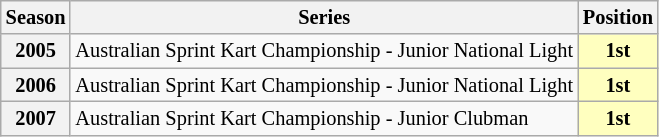<table class="wikitable" style="font-size: 85%; text-align:center">
<tr>
<th>Season</th>
<th>Series</th>
<th>Position</th>
</tr>
<tr>
<th>2005</th>
<td align="left">Australian Sprint Kart Championship - Junior National Light</td>
<td align="center" style="background:#FFFFBF;"><strong>1st</strong></td>
</tr>
<tr>
<th>2006</th>
<td align="left">Australian Sprint Kart Championship - Junior National Light</td>
<td align="center" style="background:#FFFFBF;"><strong>1st</strong></td>
</tr>
<tr>
<th>2007</th>
<td align="left">Australian Sprint Kart Championship - Junior Clubman</td>
<td align="center" style="background:#FFFFBF;"><strong>1st</strong></td>
</tr>
</table>
